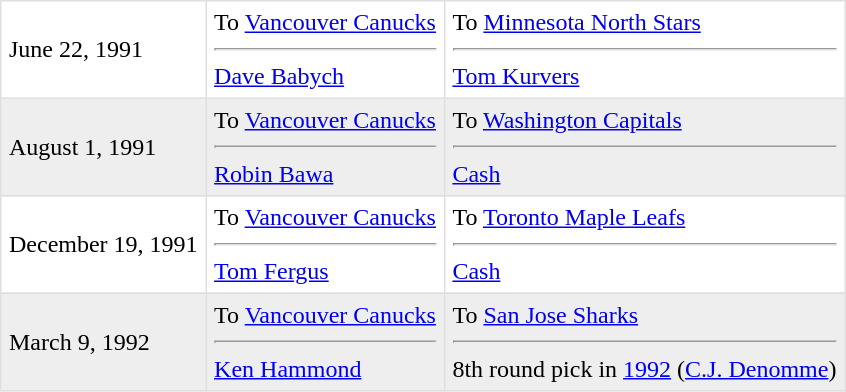<table border=1 style="border-collapse:collapse" bordercolor="#DFDFDF"  cellpadding="5">
<tr>
<td>June 22, 1991</td>
<td valign="top">To <a href='#'>Vancouver Canucks</a> <hr> <a href='#'>Dave Babych</a></td>
<td valign="top">To <a href='#'>Minnesota North Stars</a> <hr> <a href='#'>Tom Kurvers</a></td>
</tr>
<tr |- bgcolor="#eeeeee">
<td>August 1, 1991</td>
<td valign="top">To <a href='#'>Vancouver Canucks</a> <hr> <a href='#'>Robin Bawa</a></td>
<td valign="top">To <a href='#'>Washington Capitals</a> <hr> <a href='#'>Cash</a></td>
</tr>
<tr>
<td>December 19, 1991</td>
<td valign="top">To <a href='#'>Vancouver Canucks</a> <hr> <a href='#'>Tom Fergus</a></td>
<td valign="top">To <a href='#'>Toronto Maple Leafs</a> <hr> <a href='#'>Cash</a></td>
</tr>
<tr>
</tr>
<tr bgcolor="#eeeeee">
<td>March 9, 1992</td>
<td valign="top">To  <a href='#'>Vancouver Canucks</a> <hr> <a href='#'>Ken Hammond</a></td>
<td valign="top">To  <a href='#'>San Jose Sharks</a> <hr> 8th round pick in <a href='#'>1992</a> (<a href='#'>C.J. Denomme</a>)</td>
</tr>
</table>
